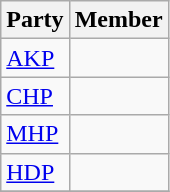<table class="wikitable">
<tr>
<th>Party</th>
<th colspan="2">Member</th>
</tr>
<tr>
<td><a href='#'>AKP</a></td>
<td></td>
</tr>
<tr>
<td><a href='#'>CHP</a></td>
<td></td>
</tr>
<tr>
<td><a href='#'>MHP</a></td>
<td></td>
</tr>
<tr>
<td><a href='#'>HDP</a></td>
<td></td>
</tr>
<tr>
</tr>
</table>
